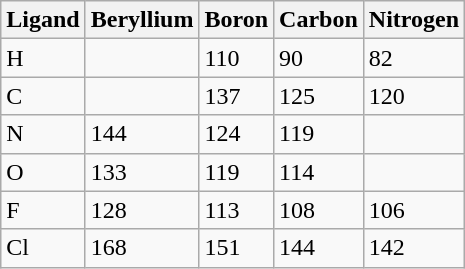<table class="wikitable">
<tr>
<th>Ligand</th>
<th>Beryllium</th>
<th>Boron</th>
<th>Carbon</th>
<th>Nitrogen</th>
</tr>
<tr>
<td>H</td>
<td></td>
<td>110</td>
<td>90</td>
<td>82</td>
</tr>
<tr>
<td>C</td>
<td></td>
<td>137</td>
<td>125</td>
<td>120</td>
</tr>
<tr>
<td>N</td>
<td>144</td>
<td>124</td>
<td>119</td>
<td></td>
</tr>
<tr>
<td>O</td>
<td>133</td>
<td>119</td>
<td>114</td>
<td></td>
</tr>
<tr>
<td>F</td>
<td>128</td>
<td>113</td>
<td>108</td>
<td>106</td>
</tr>
<tr>
<td>Cl</td>
<td>168</td>
<td>151</td>
<td>144</td>
<td>142</td>
</tr>
</table>
